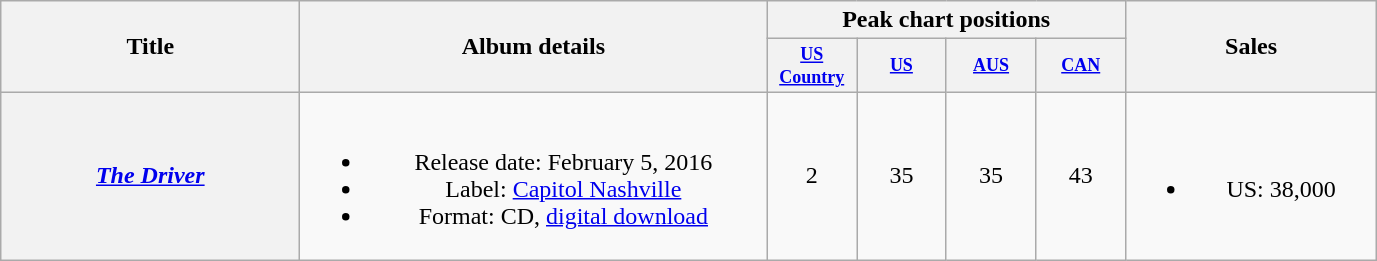<table class="wikitable plainrowheaders" style="text-align:center;">
<tr>
<th scope="col" rowspan="2" style="width:12em;">Title</th>
<th scope="col" rowspan="2" style="width:19em;">Album details</th>
<th scope="col" colspan="4">Peak chart positions</th>
<th scope="col" rowspan="2" style="width:10em;">Sales</th>
</tr>
<tr>
<th scope="col" style="width:4.5em;font-size:75%;"><a href='#'>US Country</a></th>
<th scope="col" style="width:4.5em;font-size:75%;"><a href='#'>US</a></th>
<th scope="col" style="width:4.5em;font-size:75%;"><a href='#'>AUS</a></th>
<th scope="col" style="width:4.5em;font-size:75%;"><a href='#'>CAN</a></th>
</tr>
<tr>
<th scope="row"><em><a href='#'>The Driver</a></em></th>
<td><br><ul><li>Release date: February 5, 2016</li><li>Label: <a href='#'>Capitol Nashville</a></li><li>Format: CD, <a href='#'>digital download</a></li></ul></td>
<td>2</td>
<td>35</td>
<td>35</td>
<td>43</td>
<td><br><ul><li>US: 38,000</li></ul></td>
</tr>
</table>
